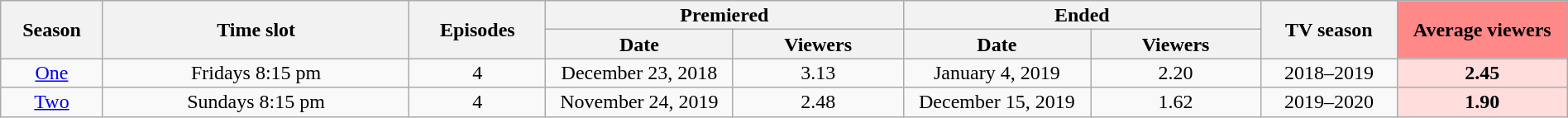<table class="wikitable" style="text-align:center; line-height:16px; width:100%">
<tr>
<th style="width:06%" rowspan="2">Season</th>
<th style="width:18%" rowspan="2">Time slot</th>
<th style="width:08%" rowspan="2">Episodes</th>
<th style="width:21%" colspan="2">Premiered</th>
<th style="width:21%" colspan="2">Ended</th>
<th style="width:08%" rowspan="2">TV season</th>
<th style="width:10%; background:#ff8888" rowspan="2">Average viewers<br><small></small></th>
</tr>
<tr>
<th style="width:11%">Date</th>
<th style="width:10%">Viewers<br><small></small></th>
<th style="width:11%">Date</th>
<th style="width:10%">Viewers<br><small></small></th>
</tr>
<tr>
<td><a href='#'>One</a></td>
<td>Fridays 8:15 pm<br></td>
<td>4</td>
<td>December 23, 2018</td>
<td>3.13</td>
<td>January 4, 2019</td>
<td>2.20</td>
<td>2018–2019</td>
<td style="background:#ffdddd"><strong>2.45</strong></td>
</tr>
<tr>
<td><a href='#'>Two</a></td>
<td>Sundays 8:15 pm</td>
<td>4</td>
<td>November 24, 2019</td>
<td>2.48</td>
<td>December 15, 2019</td>
<td>1.62</td>
<td>2019–2020</td>
<td style="background:#ffdddd"><strong>1.90</strong></td>
</tr>
</table>
